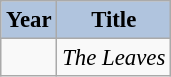<table class="wikitable" style="font-size:95%;">
<tr>
<th style="background:#B0C4DE;">Year</th>
<th style="background:#B0C4DE;">Title</th>
</tr>
<tr>
<td style="text-align:center;"></td>
<td><em>The Leaves</em></td>
</tr>
</table>
